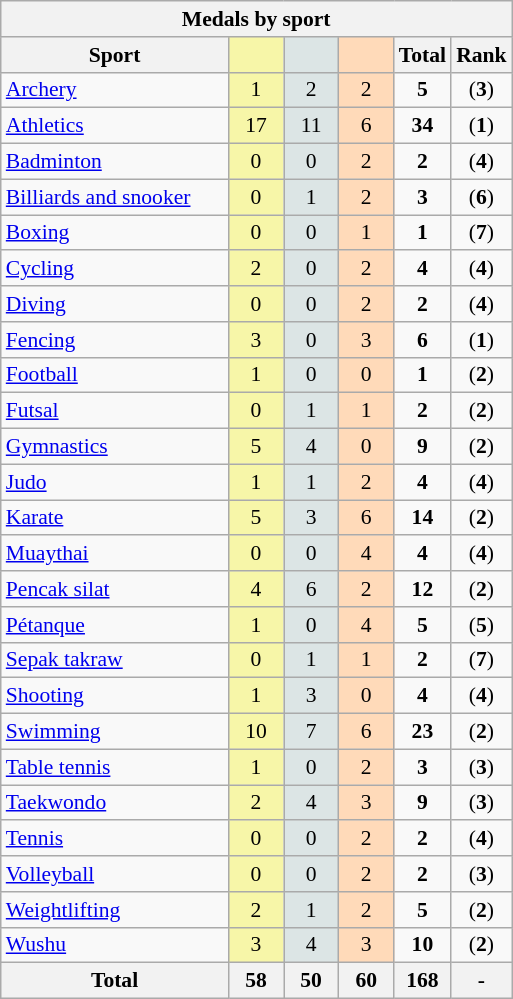<table class="wikitable sortable" style="font-size:90%; text-align:center">
<tr>
<th colspan=6>Medals by sport</th>
</tr>
<tr>
<th width=145>Sport</th>
<th scope="col" width=30 style="background:#F7F6A8;"></th>
<th scope="col" width=30 style="background:#DCE5E5;"></th>
<th scope="col" width=30 style="background:#FFDAB9;"></th>
<th width=30>Total</th>
<th width=30>Rank</th>
</tr>
<tr>
<td align=left><a href='#'>Archery</a></td>
<td style="background:#F7F6A8;">1</td>
<td style="background:#DCE5E5;">2</td>
<td style="background:#FFDAB9;">2</td>
<td><strong>5</strong></td>
<td>(<strong>3</strong>)</td>
</tr>
<tr>
<td align=left><a href='#'>Athletics</a></td>
<td style="background:#F7F6A8;">17</td>
<td style="background:#DCE5E5;">11</td>
<td style="background:#FFDAB9;">6</td>
<td><strong>34</strong></td>
<td>(<strong>1</strong>)</td>
</tr>
<tr>
<td align=left><a href='#'>Badminton</a></td>
<td style="background:#F7F6A8;">0</td>
<td style="background:#DCE5E5;">0</td>
<td style="background:#FFDAB9;">2</td>
<td><strong>2</strong></td>
<td>(<strong>4</strong>)</td>
</tr>
<tr>
<td align=left><a href='#'>Billiards and snooker</a></td>
<td style="background:#F7F6A8;">0</td>
<td style="background:#DCE5E5;">1</td>
<td style="background:#FFDAB9;">2</td>
<td><strong>3</strong></td>
<td>(<strong>6</strong>)</td>
</tr>
<tr>
<td align=left><a href='#'>Boxing</a></td>
<td style="background:#F7F6A8;">0</td>
<td style="background:#DCE5E5;">0</td>
<td style="background:#FFDAB9;">1</td>
<td><strong>1</strong></td>
<td>(<strong>7</strong>)</td>
</tr>
<tr>
<td align=left><a href='#'>Cycling</a></td>
<td style="background:#F7F6A8;">2</td>
<td style="background:#DCE5E5;">0</td>
<td style="background:#FFDAB9;">2</td>
<td><strong>4</strong></td>
<td>(<strong>4</strong>)</td>
</tr>
<tr>
<td align=left><a href='#'>Diving</a></td>
<td style="background:#F7F6A8;">0</td>
<td style="background:#DCE5E5;">0</td>
<td style="background:#FFDAB9;">2</td>
<td><strong>2</strong></td>
<td>(<strong>4</strong>)</td>
</tr>
<tr>
<td align=left><a href='#'>Fencing</a></td>
<td style="background:#F7F6A8;">3</td>
<td style="background:#DCE5E5;">0</td>
<td style="background:#FFDAB9;">3</td>
<td><strong>6</strong></td>
<td>(<strong>1</strong>)</td>
</tr>
<tr>
<td align=left><a href='#'>Football</a></td>
<td style="background:#F7F6A8;">1</td>
<td style="background:#DCE5E5;">0</td>
<td style="background:#FFDAB9;">0</td>
<td><strong>1</strong></td>
<td>(<strong>2</strong>)</td>
</tr>
<tr>
<td align=left><a href='#'>Futsal</a></td>
<td style="background:#F7F6A8;">0</td>
<td style="background:#DCE5E5;">1</td>
<td style="background:#FFDAB9;">1</td>
<td><strong>2</strong></td>
<td>(<strong>2</strong>)</td>
</tr>
<tr>
<td align=left><a href='#'>Gymnastics</a></td>
<td style="background:#F7F6A8;">5</td>
<td style="background:#DCE5E5;">4</td>
<td style="background:#FFDAB9;">0</td>
<td><strong>9</strong></td>
<td>(<strong>2</strong>)</td>
</tr>
<tr>
<td align=left><a href='#'>Judo</a></td>
<td style="background:#F7F6A8;">1</td>
<td style="background:#DCE5E5;">1</td>
<td style="background:#FFDAB9;">2</td>
<td><strong>4</strong></td>
<td>(<strong>4</strong>)</td>
</tr>
<tr>
<td align=left><a href='#'>Karate</a></td>
<td style="background:#F7F6A8;">5</td>
<td style="background:#DCE5E5;">3</td>
<td style="background:#FFDAB9;">6</td>
<td><strong>14</strong></td>
<td>(<strong>2</strong>)</td>
</tr>
<tr>
<td align=left><a href='#'>Muaythai</a></td>
<td style="background:#F7F6A8;">0</td>
<td style="background:#DCE5E5;">0</td>
<td style="background:#FFDAB9;">4</td>
<td><strong>4</strong></td>
<td>(<strong>4</strong>)</td>
</tr>
<tr>
<td align=left><a href='#'>Pencak silat</a></td>
<td style="background:#F7F6A8;">4</td>
<td style="background:#DCE5E5;">6</td>
<td style="background:#FFDAB9;">2</td>
<td><strong>12</strong></td>
<td>(<strong>2</strong>)</td>
</tr>
<tr>
<td align=left><a href='#'>Pétanque</a></td>
<td style="background:#F7F6A8;">1</td>
<td style="background:#DCE5E5;">0</td>
<td style="background:#FFDAB9;">4</td>
<td><strong>5</strong></td>
<td>(<strong>5</strong>)</td>
</tr>
<tr>
<td align=left><a href='#'>Sepak takraw</a></td>
<td style="background:#F7F6A8;">0</td>
<td style="background:#DCE5E5;">1</td>
<td style="background:#FFDAB9;">1</td>
<td><strong>2</strong></td>
<td>(<strong>7</strong>)</td>
</tr>
<tr>
<td align=left><a href='#'>Shooting</a></td>
<td style="background:#F7F6A8;">1</td>
<td style="background:#DCE5E5;">3</td>
<td style="background:#FFDAB9;">0</td>
<td><strong>4</strong></td>
<td>(<strong>4</strong>)</td>
</tr>
<tr>
<td align=left><a href='#'>Swimming</a></td>
<td style="background:#F7F6A8;">10</td>
<td style="background:#DCE5E5;">7</td>
<td style="background:#FFDAB9;">6</td>
<td><strong>23</strong></td>
<td>(<strong>2</strong>)</td>
</tr>
<tr>
<td align=left><a href='#'>Table tennis</a></td>
<td style="background:#F7F6A8;">1</td>
<td style="background:#DCE5E5;">0</td>
<td style="background:#FFDAB9;">2</td>
<td><strong>3</strong></td>
<td>(<strong>3</strong>)</td>
</tr>
<tr>
<td align=left><a href='#'>Taekwondo</a></td>
<td style="background:#F7F6A8;">2</td>
<td style="background:#DCE5E5;">4</td>
<td style="background:#FFDAB9;">3</td>
<td><strong>9</strong></td>
<td>(<strong>3</strong>)</td>
</tr>
<tr>
<td align=left><a href='#'>Tennis</a></td>
<td style="background:#F7F6A8;">0</td>
<td style="background:#DCE5E5;">0</td>
<td style="background:#FFDAB9;">2</td>
<td><strong>2</strong></td>
<td>(<strong>4</strong>)</td>
</tr>
<tr>
<td align=left><a href='#'>Volleyball</a></td>
<td style="background:#F7F6A8;">0</td>
<td style="background:#DCE5E5;">0</td>
<td style="background:#FFDAB9;">2</td>
<td><strong>2</strong></td>
<td>(<strong>3</strong>)</td>
</tr>
<tr>
<td align=left><a href='#'>Weightlifting</a></td>
<td style="background:#F7F6A8;">2</td>
<td style="background:#DCE5E5;">1</td>
<td style="background:#FFDAB9;">2</td>
<td><strong>5</strong></td>
<td>(<strong>2</strong>)</td>
</tr>
<tr>
<td align=left><a href='#'>Wushu</a></td>
<td style="background:#F7F6A8;">3</td>
<td style="background:#DCE5E5;">4</td>
<td style="background:#FFDAB9;">3</td>
<td><strong>10</strong></td>
<td>(<strong>2</strong>)</td>
</tr>
<tr class="sortbottom">
<th>Total</th>
<th>58</th>
<th>50</th>
<th>60</th>
<th>168</th>
<th>-</th>
</tr>
</table>
